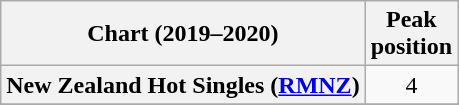<table class="wikitable sortable plainrowheaders" style="text-align:center">
<tr>
<th scope="col">Chart (2019–2020)</th>
<th scope="col">Peak<br> position</th>
</tr>
<tr>
<th scope="row">New Zealand Hot Singles (<a href='#'>RMNZ</a>)</th>
<td>4</td>
</tr>
<tr>
</tr>
<tr>
</tr>
<tr>
</tr>
</table>
